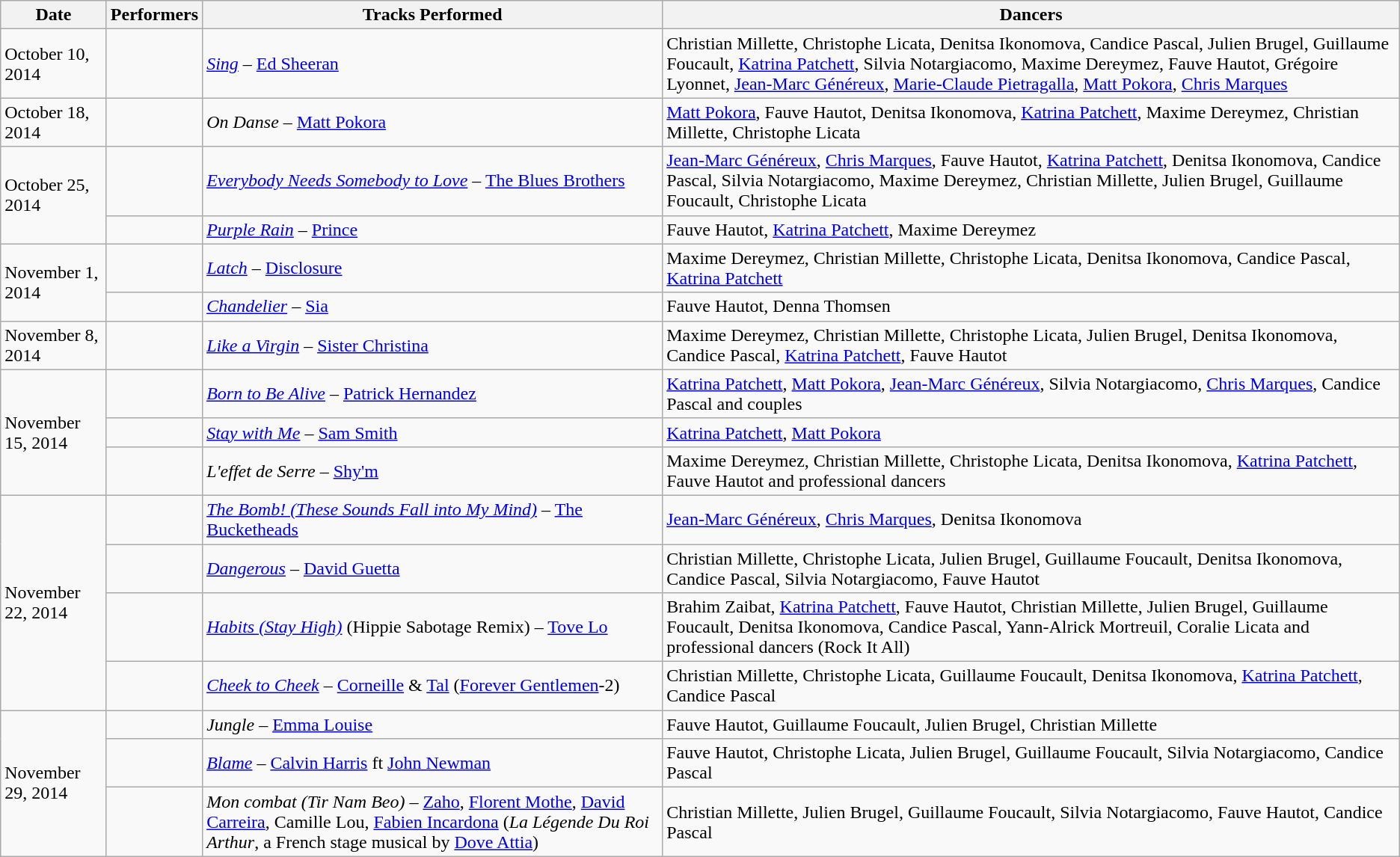<table class="wikitable">
<tr>
<th>Date</th>
<th>Performers</th>
<th>Tracks Performed</th>
<th>Dancers</th>
</tr>
<tr>
<td>October 10, 2014</td>
<td></td>
<td><em><a href='#'>Sing</a></em> – <a href='#'>Ed Sheeran</a></td>
<td>Christian Millette, Christophe Licata, Denitsa Ikonomova, Candice Pascal, Julien Brugel, Guillaume Foucault, <a href='#'>Katrina Patchett</a>, Silvia Notargiacomo, Maxime Dereymez, Fauve Hautot, Grégoire Lyonnet, <a href='#'>Jean-Marc Généreux</a>, <a href='#'>Marie-Claude Pietragalla</a>, <a href='#'>Matt Pokora</a>, <a href='#'>Chris Marques</a></td>
</tr>
<tr>
<td>October 18, 2014</td>
<td></td>
<td><em>On Danse</em> – <a href='#'>Matt Pokora</a></td>
<td><a href='#'>Matt Pokora</a>, Fauve Hautot, Denitsa Ikonomova, <a href='#'>Katrina Patchett</a>, Maxime Dereymez, Christian Millette, Christophe Licata</td>
</tr>
<tr>
<td rowspan="2">October 25, 2014</td>
<td></td>
<td><em><a href='#'>Everybody Needs Somebody to Love</a></em> – <a href='#'>The Blues Brothers</a></td>
<td><a href='#'>Jean-Marc Généreux</a>, <a href='#'>Chris Marques</a>, Fauve Hautot, <a href='#'>Katrina Patchett</a>, Denitsa Ikonomova, Candice Pascal, Silvia Notargiacomo, Maxime Dereymez, Christian Millette, Julien Brugel, Guillaume Foucault, Christophe Licata</td>
</tr>
<tr>
<td></td>
<td><em><a href='#'>Purple Rain</a></em> – <a href='#'>Prince</a></td>
<td>Fauve Hautot, <a href='#'>Katrina Patchett</a>, Maxime Dereymez</td>
</tr>
<tr>
<td rowspan="2">November 1, 2014</td>
<td></td>
<td><em><a href='#'>Latch</a></em> – <a href='#'>Disclosure</a></td>
<td>Maxime Dereymez, Christian Millette, Christophe Licata, Denitsa Ikonomova, Candice Pascal, <a href='#'>Katrina Patchett</a></td>
</tr>
<tr>
<td></td>
<td><em><a href='#'>Chandelier</a></em> – <a href='#'>Sia</a></td>
<td>Fauve Hautot, Denna Thomsen</td>
</tr>
<tr>
<td>November 8, 2014</td>
<td></td>
<td><em><a href='#'>Like a Virgin</a></em> – <a href='#'>Sister Christina</a></td>
<td>Maxime Dereymez, Christian Millette, Christophe Licata, Julien Brugel, Denitsa Ikonomova, Candice Pascal, <a href='#'>Katrina Patchett</a>, Fauve Hautot</td>
</tr>
<tr>
<td rowspan="3">November 15, 2014</td>
<td></td>
<td><em><a href='#'>Born to Be Alive</a></em> – <a href='#'>Patrick Hernandez</a></td>
<td><a href='#'>Katrina Patchett</a>, <a href='#'>Matt Pokora</a>, <a href='#'>Jean-Marc Généreux</a>, Silvia Notargiacomo, <a href='#'>Chris Marques</a>, Candice Pascal and couples</td>
</tr>
<tr>
<td></td>
<td><em><a href='#'>Stay with Me</a></em> – <a href='#'>Sam Smith</a></td>
<td><a href='#'>Katrina Patchett</a>, <a href='#'>Matt Pokora</a></td>
</tr>
<tr>
<td></td>
<td><em>L'effet de Serre</em> – <a href='#'>Shy'm</a></td>
<td>Maxime Dereymez, Christian Millette, Christophe Licata, Denitsa Ikonomova, <a href='#'>Katrina Patchett</a>, Fauve Hautot and professional dancers</td>
</tr>
<tr>
<td rowspan="4">November 22, 2014</td>
<td></td>
<td><em><a href='#'>The Bomb! (These Sounds Fall into My Mind)</a></em> – <a href='#'>The Bucketheads</a></td>
<td><a href='#'>Jean-Marc Généreux</a>, <a href='#'>Chris Marques</a>, Denitsa Ikonomova</td>
</tr>
<tr>
<td></td>
<td><em><a href='#'>Dangerous</a></em> – <a href='#'>David Guetta</a></td>
<td>Christian Millette, Christophe Licata, Julien Brugel, Guillaume Foucault, Denitsa Ikonomova, Candice Pascal, Silvia Notargiacomo, Fauve Hautot</td>
</tr>
<tr>
<td></td>
<td><em><a href='#'>Habits (Stay High)</a></em> (Hippie Sabotage Remix) – <a href='#'>Tove Lo</a></td>
<td>Brahim Zaibat, <a href='#'>Katrina Patchett</a>, Fauve Hautot, Christian Millette, Julien Brugel, Guillaume Foucault, Denitsa Ikonomova, Candice Pascal, Yann-Alrick Mortreuil, Coralie Licata and professional dancers (Rock It All)</td>
</tr>
<tr>
<td></td>
<td><em><a href='#'>Cheek to Cheek</a></em> – <a href='#'>Corneille</a> & <a href='#'>Tal</a> (<a href='#'>Forever Gentlemen</a>-2)</td>
<td>Christian Millette, Christophe Licata, Guillaume Foucault, Denitsa Ikonomova, <a href='#'>Katrina Patchett</a>, Candice Pascal</td>
</tr>
<tr>
<td rowspan="3">November 29, 2014</td>
<td></td>
<td><em>Jungle</em> – <a href='#'>Emma Louise</a></td>
<td>Fauve Hautot, Guillaume Foucault, Julien Brugel, Christian Millette</td>
</tr>
<tr>
<td></td>
<td><em><a href='#'>Blame</a></em> – <a href='#'>Calvin Harris</a> ft <a href='#'>John Newman</a></td>
<td>Fauve Hautot, Christophe Licata, Julien Brugel, Guillaume Foucault, Silvia Notargiacomo, Candice Pascal</td>
</tr>
<tr>
<td></td>
<td><em>Mon combat (Tir Nam Beo)</em> – <a href='#'>Zaho</a>, <a href='#'>Florent Mothe</a>, <a href='#'>David Carreira</a>, Camille Lou, <a href='#'>Fabien Incardona</a> (<em>La Légende Du Roi Arthur</em>, a French stage musical by <a href='#'>Dove Attia</a>)</td>
<td>Christian Millette, Julien Brugel, Guillaume Foucault, Silvia Notargiacomo, Fauve Hautot, Candice Pascal</td>
</tr>
</table>
